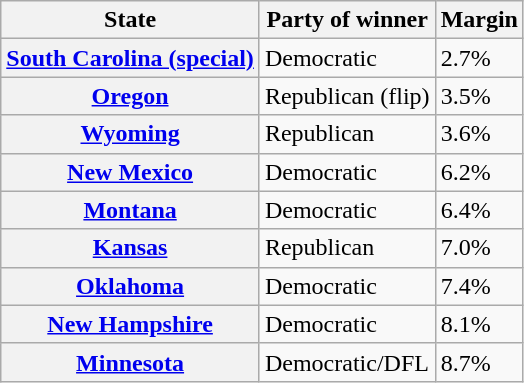<table class="wikitable sortable">
<tr>
<th>State</th>
<th>Party of winner</th>
<th>Margin</th>
</tr>
<tr>
<th><a href='#'>South Carolina (special)</a></th>
<td data-sort-value=1 >Democratic</td>
<td>2.7%</td>
</tr>
<tr>
<th><a href='#'>Oregon</a></th>
<td data-sort-value=1 >Republican (flip)</td>
<td>3.5%</td>
</tr>
<tr>
<th><a href='#'>Wyoming</a></th>
<td data-sort-value=1 >Republican</td>
<td>3.6%</td>
</tr>
<tr>
<th><a href='#'>New Mexico</a></th>
<td data-sort-value=1 >Democratic</td>
<td>6.2%</td>
</tr>
<tr>
<th><a href='#'>Montana</a></th>
<td data-sort-value=1 >Democratic</td>
<td>6.4%</td>
</tr>
<tr>
<th><a href='#'>Kansas</a></th>
<td data-sort-value=1 >Republican</td>
<td>7.0%</td>
</tr>
<tr>
<th><a href='#'>Oklahoma</a></th>
<td data-sort-value=1 >Democratic</td>
<td>7.4%</td>
</tr>
<tr>
<th><a href='#'>New Hampshire</a></th>
<td data-sort-value=1 >Democratic</td>
<td>8.1%</td>
</tr>
<tr>
<th><a href='#'>Minnesota</a></th>
<td data-sort-value=1 >Democratic/DFL</td>
<td>8.7%</td>
</tr>
</table>
